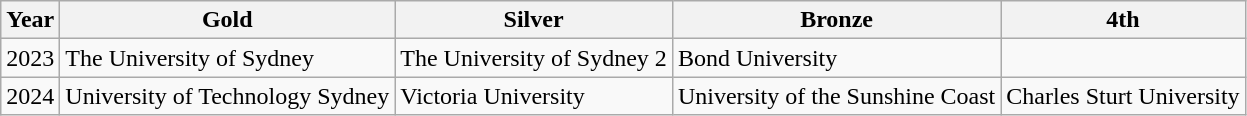<table class="wikitable">
<tr>
<th>Year</th>
<th>Gold</th>
<th>Silver</th>
<th>Bronze</th>
<th>4th</th>
</tr>
<tr>
<td>2023</td>
<td>The University of Sydney</td>
<td>The University of Sydney 2</td>
<td>Bond University</td>
<td></td>
</tr>
<tr>
<td>2024</td>
<td>University of Technology Sydney</td>
<td>Victoria University</td>
<td>University of the Sunshine Coast</td>
<td>Charles Sturt University</td>
</tr>
</table>
